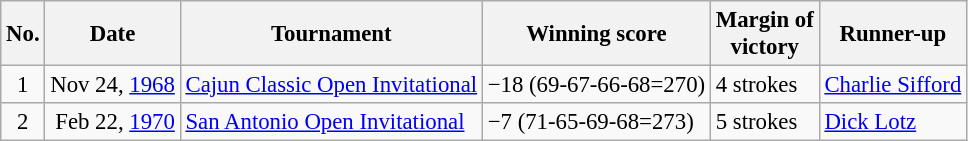<table class="wikitable" style="font-size:95%;">
<tr>
<th>No.</th>
<th>Date</th>
<th>Tournament</th>
<th>Winning score</th>
<th>Margin of<br>victory</th>
<th>Runner-up</th>
</tr>
<tr>
<td align=center>1</td>
<td align=right>Nov 24, <a href='#'>1968</a></td>
<td><a href='#'>Cajun Classic Open Invitational</a></td>
<td>−18 (69-67-66-68=270)</td>
<td>4 strokes</td>
<td> <a href='#'>Charlie Sifford</a></td>
</tr>
<tr>
<td align=center>2</td>
<td align=right>Feb 22, <a href='#'>1970</a></td>
<td><a href='#'>San Antonio Open Invitational</a></td>
<td>−7 (71-65-69-68=273)</td>
<td>5 strokes</td>
<td> <a href='#'>Dick Lotz</a></td>
</tr>
</table>
